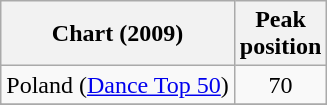<table class="wikitable">
<tr>
<th>Chart (2009)</th>
<th>Peak <br>position</th>
</tr>
<tr>
<td>Poland (<a href='#'>Dance Top 50</a>)</td>
<td style="text-align:center;">70</td>
</tr>
<tr>
</tr>
<tr>
</tr>
<tr>
</tr>
<tr>
</tr>
</table>
